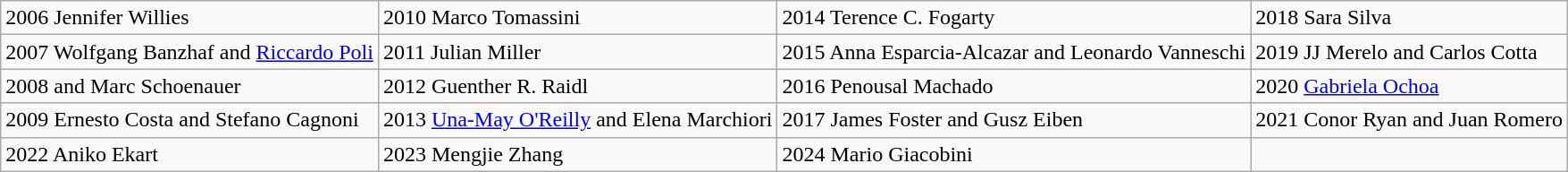<table class="wikitable">
<tr>
<td>2006 Jennifer Willies</td>
<td>2010 Marco Tomassini</td>
<td>2014 Terence C. Fogarty</td>
<td>2018 Sara Silva</td>
</tr>
<tr>
<td>2007 Wolfgang Banzhaf and <a href='#'>Riccardo Poli</a></td>
<td>2011 Julian Miller</td>
<td>2015 Anna Esparcia-Alcazar and Leonardo Vanneschi</td>
<td>2019 JJ Merelo and Carlos Cotta</td>
</tr>
<tr>
<td>2008  and Marc Schoenauer</td>
<td>2012 Guenther R. Raidl</td>
<td>2016 Penousal Machado</td>
<td>2020 <a href='#'>Gabriela Ochoa</a></td>
</tr>
<tr>
<td>2009 Ernesto Costa and Stefano Cagnoni</td>
<td>2013 <a href='#'>Una-May O'Reilly</a> and Elena Marchiori</td>
<td>2017 James Foster and Gusz Eiben</td>
<td>2021 Conor Ryan and Juan Romero</td>
</tr>
<tr>
<td>2022 Aniko Ekart</td>
<td>2023 Mengjie Zhang</td>
<td>2024 Mario Giacobini</td>
</tr>
</table>
